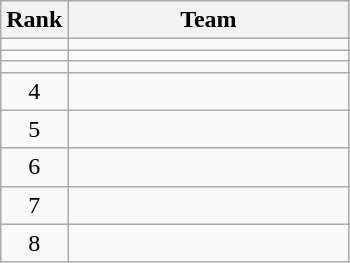<table class="wikitable" style="text-align:center;">
<tr>
<th>Rank</th>
<th width=180>Team</th>
</tr>
<tr>
<td></td>
<td align=left></td>
</tr>
<tr>
<td></td>
<td align=left></td>
</tr>
<tr>
<td></td>
<td align=left></td>
</tr>
<tr>
<td>4</td>
<td align=left></td>
</tr>
<tr>
<td>5</td>
<td align=left></td>
</tr>
<tr>
<td>6</td>
<td align=left></td>
</tr>
<tr>
<td>7</td>
<td align=left></td>
</tr>
<tr>
<td>8</td>
<td align=left></td>
</tr>
</table>
